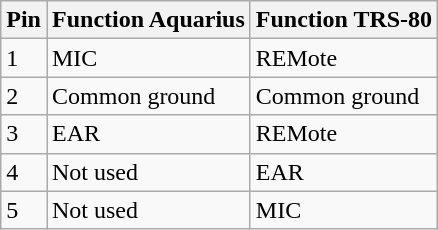<table class="wikitable">
<tr>
<th>Pin</th>
<th>Function Aquarius</th>
<th>Function TRS-80</th>
</tr>
<tr>
<td>1</td>
<td>MIC</td>
<td>REMote</td>
</tr>
<tr>
<td>2</td>
<td>Common ground</td>
<td>Common ground</td>
</tr>
<tr>
<td>3</td>
<td>EAR</td>
<td>REMote</td>
</tr>
<tr>
<td>4</td>
<td>Not used</td>
<td>EAR</td>
</tr>
<tr>
<td>5</td>
<td>Not used</td>
<td>MIC</td>
</tr>
</table>
